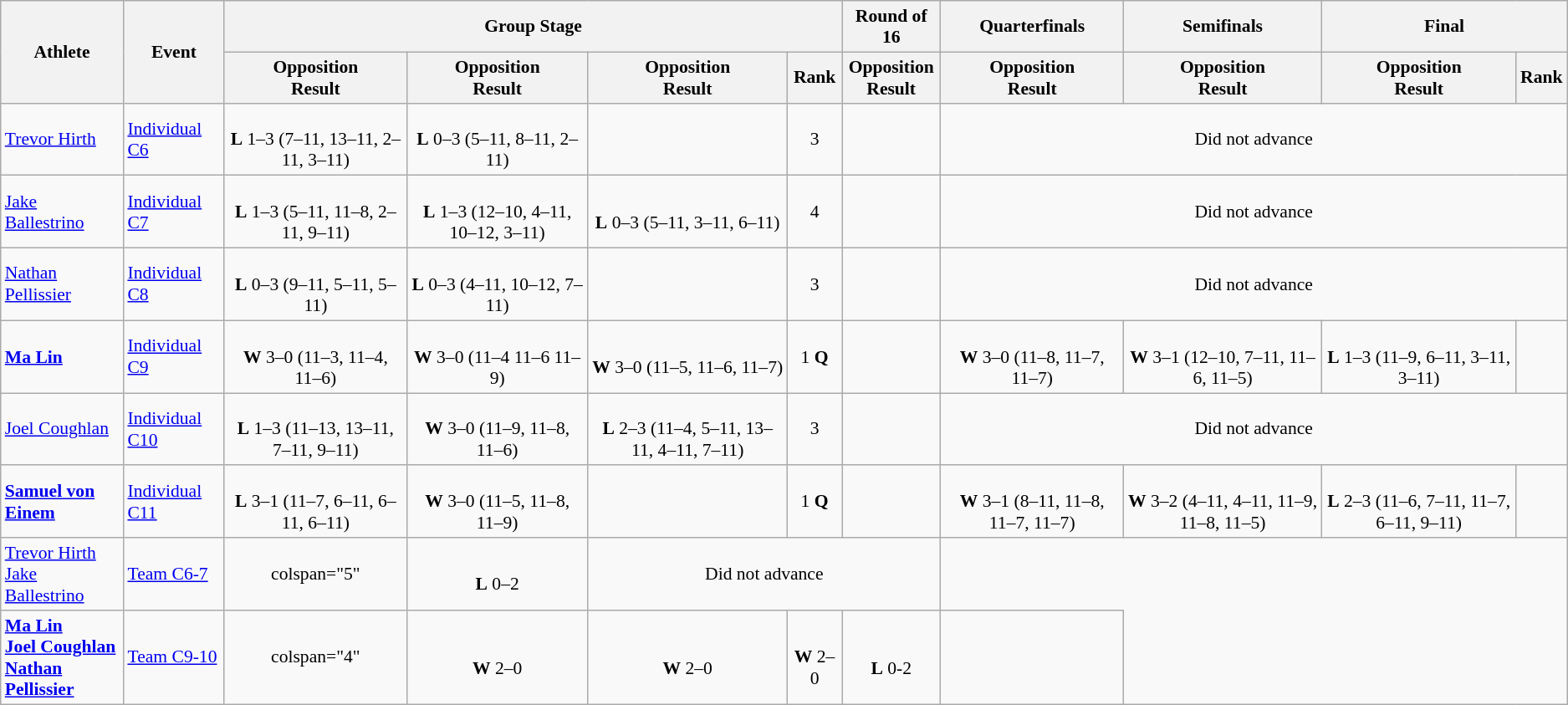<table class=wikitable style="font-size:90%">
<tr>
<th rowspan="2">Athlete</th>
<th rowspan="2">Event</th>
<th colspan="4">Group Stage</th>
<th>Round of 16</th>
<th>Quarterfinals</th>
<th>Semifinals</th>
<th colspan="2">Final</th>
</tr>
<tr>
<th>Opposition<br>Result</th>
<th>Opposition<br>Result</th>
<th>Opposition<br>Result</th>
<th>Rank</th>
<th>Opposition<br>Result</th>
<th>Opposition<br>Result</th>
<th>Opposition<br>Result</th>
<th>Opposition<br>Result</th>
<th>Rank</th>
</tr>
<tr align=center>
<td align=left><a href='#'>Trevor Hirth</a></td>
<td align=left><a href='#'>Individual C6</a></td>
<td><br><strong>L</strong> 1–3 (7–11, 13–11, 2–11, 3–11)</td>
<td><br><strong>L</strong> 0–3 (5–11, 8–11, 2–11)</td>
<td></td>
<td>3</td>
<td></td>
<td align="center" colspan=4>Did not advance</td>
</tr>
<tr align=center>
<td align=left><a href='#'>Jake Ballestrino</a></td>
<td align=left><a href='#'>Individual C7</a></td>
<td><br><strong>L</strong> 1–3 (5–11, 11–8, 2–11, 9–11)</td>
<td><br><strong>L</strong> 1–3 (12–10, 4–11, 10–12, 3–11)</td>
<td><br><strong>L</strong> 0–3 (5–11, 3–11, 6–11)</td>
<td>4</td>
<td></td>
<td align="center" colspan=4>Did not advance</td>
</tr>
<tr align=center>
<td align=left><a href='#'>Nathan Pellissier</a></td>
<td align=left><a href='#'>Individual C8</a></td>
<td><br><strong>L</strong> 0–3 (9–11, 5–11, 5–11)</td>
<td><br><strong>L</strong> 0–3 (4–11, 10–12, 7–11)</td>
<td></td>
<td>3</td>
<td></td>
<td align="center" colspan=4>Did not advance</td>
</tr>
<tr align=center>
<td align=left><strong><a href='#'>Ma Lin</a></strong></td>
<td align=left><a href='#'>Individual C9</a></td>
<td><br><strong>W</strong> 3–0 (11–3, 11–4, 11–6)</td>
<td><br><strong>W</strong> 3–0 (11–4 11–6 11–9)</td>
<td><br><strong>W</strong> 3–0 (11–5, 11–6, 11–7)</td>
<td>1 <strong>Q</strong></td>
<td></td>
<td><br><strong>W</strong> 3–0 (11–8, 11–7, 11–7)</td>
<td><br><strong>W</strong> 3–1 (12–10, 7–11, 11–6, 11–5)</td>
<td><br><strong>L</strong> 1–3 (11–9, 6–11, 3–11, 3–11)</td>
<td></td>
</tr>
<tr align=center>
<td align=left><a href='#'>Joel Coughlan</a></td>
<td align=left><a href='#'>Individual C10</a></td>
<td><br><strong>L</strong> 1–3 (11–13, 13–11, 7–11, 9–11)</td>
<td><br><strong>W</strong> 3–0 (11–9, 11–8, 11–6)</td>
<td><br><strong>L</strong> 2–3 (11–4, 5–11, 13–11, 4–11, 7–11)</td>
<td>3</td>
<td></td>
<td align="center" colspan=4>Did not advance</td>
</tr>
<tr align=center>
<td align=left><strong><a href='#'>Samuel von Einem</a></strong></td>
<td align=left><a href='#'>Individual C11</a></td>
<td><br><strong>L</strong> 3–1 (11–7, 6–11, 6–11, 6–11)</td>
<td><br><strong>W</strong> 3–0 (11–5, 11–8, 11–9)</td>
<td></td>
<td>1 <strong>Q</strong></td>
<td></td>
<td><br><strong>W</strong> 3–1 (8–11, 11–8, 11–7, 11–7)</td>
<td><br><strong>W</strong> 3–2 (4–11, 4–11, 11–9, 11–8, 11–5)</td>
<td><br><strong>L</strong> 2–3 (11–6, 7–11, 11–7, 6–11, 9–11)</td>
<td></td>
</tr>
<tr align=center>
<td align=left><a href='#'>Trevor Hirth</a><br><a href='#'>Jake Ballestrino</a></td>
<td align=left><a href='#'>Team C6-7</a></td>
<td>colspan="5" </td>
<td><br><strong>L</strong> 0–2</td>
<td align="center" colspan=3>Did not advance</td>
</tr>
<tr align=center>
<td align=left><strong><a href='#'>Ma Lin</a> <br><a href='#'>Joel Coughlan</a> <br> <a href='#'>Nathan Pellissier</a> </strong></td>
<td align=left><a href='#'>Team C9-10</a></td>
<td>colspan="4" </td>
<td><br><strong>W</strong> 2–0</td>
<td><br><strong>W</strong> 2–0</td>
<td><br><strong>W</strong> 2–0</td>
<td><br><strong>L</strong> 0-2</td>
<td></td>
</tr>
</table>
